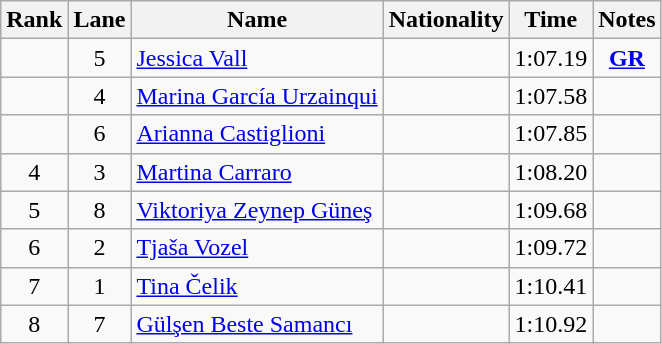<table class="wikitable sortable" style="text-align:center">
<tr>
<th>Rank</th>
<th>Lane</th>
<th>Name</th>
<th>Nationality</th>
<th>Time</th>
<th>Notes</th>
</tr>
<tr>
<td></td>
<td>5</td>
<td align="left"><a href='#'>Jessica Vall</a></td>
<td align="left"></td>
<td>1:07.19</td>
<td><strong><a href='#'>GR</a></strong></td>
</tr>
<tr>
<td></td>
<td>4</td>
<td align="left"><a href='#'>Marina García Urzainqui</a></td>
<td align="left"></td>
<td>1:07.58</td>
<td></td>
</tr>
<tr>
<td></td>
<td>6</td>
<td align="left"><a href='#'>Arianna Castiglioni</a></td>
<td align="left"></td>
<td>1:07.85</td>
<td></td>
</tr>
<tr>
<td>4</td>
<td>3</td>
<td align="left"><a href='#'>Martina Carraro</a></td>
<td align="left"></td>
<td>1:08.20</td>
<td></td>
</tr>
<tr>
<td>5</td>
<td>8</td>
<td align="left"><a href='#'>Viktoriya Zeynep Güneş</a></td>
<td align="left"></td>
<td>1:09.68</td>
<td></td>
</tr>
<tr>
<td>6</td>
<td>2</td>
<td align="left"><a href='#'>Tjaša Vozel</a></td>
<td align="left"></td>
<td>1:09.72</td>
<td></td>
</tr>
<tr>
<td>7</td>
<td>1</td>
<td align="left"><a href='#'>Tina Čelik</a></td>
<td align="left"></td>
<td>1:10.41</td>
<td></td>
</tr>
<tr>
<td>8</td>
<td>7</td>
<td align="left"><a href='#'>Gülşen Beste Samancı</a></td>
<td align="left"></td>
<td>1:10.92</td>
<td></td>
</tr>
</table>
